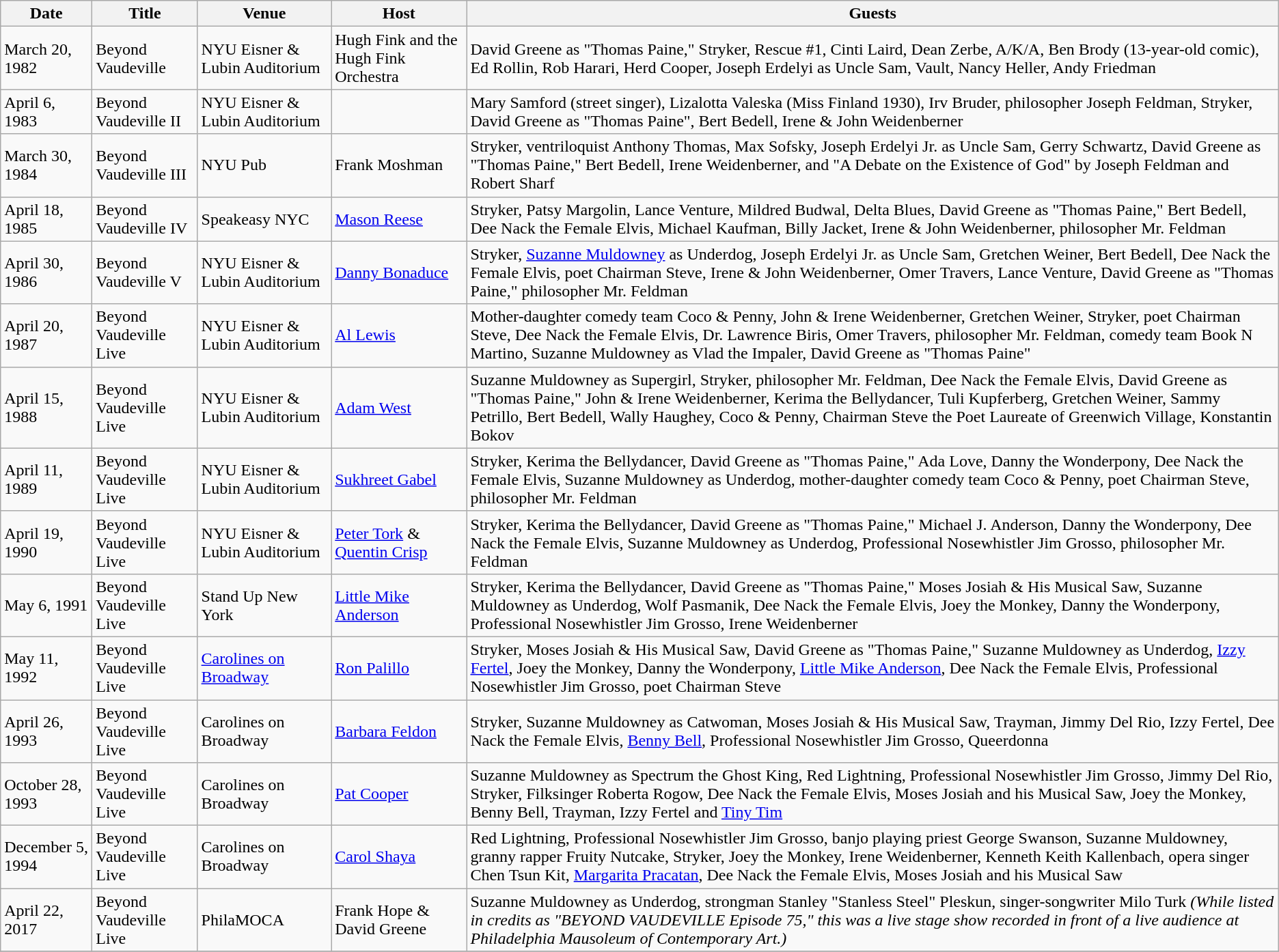<table class="wikitable">
<tr>
<th>Date</th>
<th>Title</th>
<th>Venue</th>
<th>Host</th>
<th>Guests</th>
</tr>
<tr>
<td>March 20, 1982</td>
<td>Beyond Vaudeville</td>
<td>NYU Eisner & Lubin Auditorium</td>
<td>Hugh Fink and the Hugh Fink Orchestra</td>
<td>David Greene as "Thomas Paine," Stryker, Rescue #1, Cinti Laird, Dean Zerbe, A/K/A, Ben Brody (13-year-old comic), Ed Rollin, Rob Harari, Herd Cooper, Joseph Erdelyi as Uncle Sam, Vault, Nancy Heller, Andy Friedman</td>
</tr>
<tr>
<td>April 6, 1983</td>
<td>Beyond Vaudeville II</td>
<td>NYU Eisner & Lubin Auditorium</td>
<td></td>
<td>Mary Samford (street singer), Lizalotta Valeska (Miss Finland 1930), Irv Bruder, philosopher Joseph Feldman, Stryker, David Greene as "Thomas Paine", Bert Bedell, Irene & John Weidenberner</td>
</tr>
<tr>
<td>March 30, 1984</td>
<td>Beyond Vaudeville III</td>
<td>NYU Pub</td>
<td>Frank Moshman</td>
<td>Stryker, ventriloquist Anthony Thomas, Max Sofsky, Joseph Erdelyi Jr. as Uncle Sam, Gerry Schwartz, David Greene as "Thomas Paine," Bert Bedell, Irene Weidenberner, and "A Debate on the Existence of God" by Joseph Feldman and Robert Sharf</td>
</tr>
<tr>
<td>April 18, 1985</td>
<td>Beyond Vaudeville IV</td>
<td>Speakeasy NYC</td>
<td><a href='#'>Mason Reese</a></td>
<td>Stryker, Patsy Margolin, Lance Venture, Mildred Budwal, Delta Blues, David Greene as "Thomas Paine," Bert Bedell, Dee Nack the Female Elvis, Michael Kaufman, Billy Jacket, Irene & John Weidenberner, philosopher Mr. Feldman</td>
</tr>
<tr>
<td>April 30, 1986</td>
<td>Beyond Vaudeville V</td>
<td>NYU Eisner & Lubin Auditorium</td>
<td><a href='#'>Danny Bonaduce</a></td>
<td>Stryker, <a href='#'>Suzanne Muldowney</a> as Underdog, Joseph Erdelyi Jr. as Uncle Sam, Gretchen Weiner, Bert Bedell, Dee Nack the Female Elvis, poet Chairman Steve, Irene & John Weidenberner, Omer Travers, Lance Venture, David Greene as "Thomas Paine," philosopher Mr. Feldman</td>
</tr>
<tr>
<td>April 20, 1987</td>
<td>Beyond Vaudeville Live</td>
<td>NYU Eisner & Lubin Auditorium</td>
<td><a href='#'>Al Lewis</a></td>
<td>Mother-daughter comedy team Coco & Penny, John & Irene Weidenberner, Gretchen Weiner, Stryker, poet Chairman Steve, Dee Nack the Female Elvis, Dr. Lawrence Biris, Omer Travers, philosopher Mr. Feldman, comedy team Book N Martino, Suzanne Muldowney as Vlad the Impaler, David Greene as "Thomas Paine"</td>
</tr>
<tr>
<td>April 15, 1988</td>
<td>Beyond Vaudeville Live</td>
<td>NYU Eisner & Lubin Auditorium</td>
<td><a href='#'>Adam West</a></td>
<td>Suzanne Muldowney as Supergirl, Stryker, philosopher Mr. Feldman, Dee Nack the Female Elvis, David Greene as "Thomas Paine," John & Irene Weidenberner, Kerima the Bellydancer, Tuli Kupferberg, Gretchen Weiner, Sammy Petrillo, Bert Bedell, Wally Haughey, Coco & Penny, Chairman Steve the Poet Laureate of Greenwich Village, Konstantin Bokov</td>
</tr>
<tr>
<td>April 11, 1989</td>
<td>Beyond Vaudeville Live</td>
<td>NYU Eisner & Lubin Auditorium</td>
<td><a href='#'>Sukhreet Gabel</a></td>
<td>Stryker, Kerima the Bellydancer, David Greene as "Thomas Paine," Ada Love, Danny the Wonderpony, Dee Nack the Female Elvis, Suzanne Muldowney as Underdog, mother-daughter comedy team Coco & Penny, poet Chairman Steve, philosopher Mr. Feldman</td>
</tr>
<tr>
<td>April 19, 1990</td>
<td>Beyond Vaudeville Live</td>
<td>NYU Eisner & Lubin Auditorium</td>
<td><a href='#'>Peter Tork</a> & <a href='#'>Quentin Crisp</a></td>
<td>Stryker, Kerima the Bellydancer, David Greene as "Thomas Paine," Michael J. Anderson, Danny the Wonderpony, Dee Nack the Female Elvis, Suzanne Muldowney as Underdog, Professional Nosewhistler Jim Grosso, philosopher Mr. Feldman</td>
</tr>
<tr>
<td>May 6, 1991</td>
<td>Beyond Vaudeville Live</td>
<td>Stand Up New York</td>
<td><a href='#'>Little Mike Anderson</a></td>
<td>Stryker, Kerima the Bellydancer, David Greene as "Thomas Paine," Moses Josiah & His Musical Saw, Suzanne Muldowney as Underdog, Wolf Pasmanik, Dee Nack the Female Elvis, Joey the Monkey, Danny the Wonderpony, Professional Nosewhistler Jim Grosso, Irene Weidenberner</td>
</tr>
<tr>
<td>May 11, 1992</td>
<td>Beyond Vaudeville Live</td>
<td><a href='#'>Carolines on Broadway</a></td>
<td><a href='#'>Ron Palillo</a></td>
<td>Stryker, Moses Josiah & His Musical Saw, David Greene as "Thomas Paine," Suzanne Muldowney as Underdog, <a href='#'>Izzy Fertel</a>, Joey the Monkey, Danny the Wonderpony, <a href='#'>Little Mike Anderson</a>, Dee Nack the Female Elvis, Professional Nosewhistler Jim Grosso, poet Chairman Steve</td>
</tr>
<tr>
<td>April 26, 1993</td>
<td>Beyond Vaudeville Live</td>
<td>Carolines on Broadway</td>
<td><a href='#'>Barbara Feldon</a></td>
<td>Stryker, Suzanne Muldowney as Catwoman, Moses Josiah & His Musical Saw, Trayman, Jimmy Del Rio, Izzy Fertel, Dee Nack the Female Elvis, <a href='#'>Benny Bell</a>, Professional Nosewhistler Jim Grosso, Queerdonna</td>
</tr>
<tr>
<td>October 28, 1993</td>
<td>Beyond Vaudeville Live</td>
<td>Carolines on Broadway</td>
<td><a href='#'>Pat Cooper</a></td>
<td>Suzanne Muldowney as Spectrum the Ghost King, Red Lightning, Professional Nosewhistler Jim Grosso, Jimmy Del Rio, Stryker, Filksinger Roberta Rogow, Dee Nack the Female Elvis, Moses Josiah and his Musical Saw, Joey the Monkey, Benny Bell, Trayman, Izzy Fertel and <a href='#'>Tiny Tim</a></td>
</tr>
<tr>
<td>December 5, 1994</td>
<td>Beyond Vaudeville Live</td>
<td>Carolines on Broadway</td>
<td><a href='#'>Carol Shaya</a></td>
<td>Red Lightning, Professional Nosewhistler Jim Grosso, banjo playing priest George Swanson, Suzanne Muldowney, granny rapper Fruity Nutcake, Stryker, Joey the Monkey, Irene Weidenberner, Kenneth Keith Kallenbach, opera singer Chen Tsun Kit, <a href='#'>Margarita Pracatan</a>, Dee Nack the Female Elvis, Moses Josiah and his Musical Saw</td>
</tr>
<tr>
<td>April 22, 2017</td>
<td>Beyond Vaudeville Live</td>
<td>PhilaMOCA</td>
<td>Frank Hope & David Greene</td>
<td>Suzanne Muldowney as Underdog, strongman Stanley "Stanless Steel" Pleskun, singer-songwriter Milo Turk <em>(While listed in credits as "BEYOND VAUDEVILLE Episode 75," this was a live stage show recorded in front of a live audience at Philadelphia Mausoleum of Contemporary Art.)</em></td>
</tr>
<tr>
</tr>
</table>
